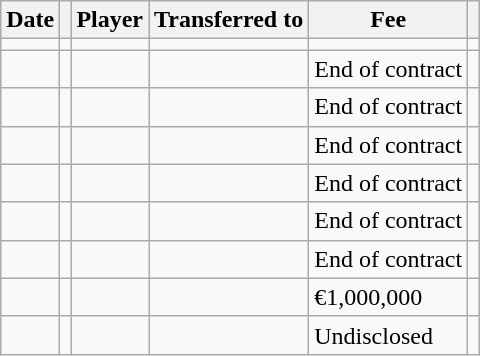<table class="wikitable plainrowheaders sortable">
<tr>
<th scope="col">Date</th>
<th scope="col"></th>
<th scope="col">Player</th>
<th scope="col">Transferred to</th>
<th scope="col">Fee</th>
<th scope="col" class="unsortable"></th>
</tr>
<tr>
<td></td>
<td align="center"></td>
<td></td>
<td></td>
<td></td>
<td></td>
</tr>
<tr>
<td></td>
<td align="center"></td>
<td></td>
<td></td>
<td>End of contract</td>
<td></td>
</tr>
<tr>
<td></td>
<td align="center"></td>
<td></td>
<td></td>
<td>End of contract</td>
<td></td>
</tr>
<tr>
<td></td>
<td align="center"></td>
<td></td>
<td></td>
<td>End of contract</td>
<td></td>
</tr>
<tr>
<td></td>
<td align="center"></td>
<td></td>
<td></td>
<td>End of contract</td>
<td></td>
</tr>
<tr>
<td></td>
<td align="center"></td>
<td></td>
<td></td>
<td>End of contract</td>
<td></td>
</tr>
<tr>
<td></td>
<td align="center"></td>
<td></td>
<td></td>
<td>End of contract</td>
<td></td>
</tr>
<tr>
<td></td>
<td align="center"></td>
<td></td>
<td></td>
<td>€1,000,000</td>
<td></td>
</tr>
<tr>
<td></td>
<td align="center"></td>
<td></td>
<td></td>
<td>Undisclosed</td>
<td></td>
</tr>
</table>
